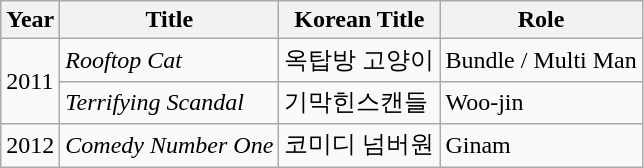<table class="wikitable sortable plainrowheaders">
<tr>
<th scope="col">Year</th>
<th scope="col">Title</th>
<th scope="col">Korean Title</th>
<th scope="col">Role</th>
</tr>
<tr>
<td scope="row" rowspan="2">2011</td>
<td><em>Rooftop Cat</em></td>
<td>옥탑방 고양이</td>
<td>Bundle / Multi Man</td>
</tr>
<tr>
<td><em>Terrifying Scandal</em></td>
<td>기막힌스캔들</td>
<td>Woo-jin</td>
</tr>
<tr>
<td scope="row">2012</td>
<td><em>Comedy Number One</em></td>
<td>코미디 넘버원</td>
<td>Ginam</td>
</tr>
</table>
